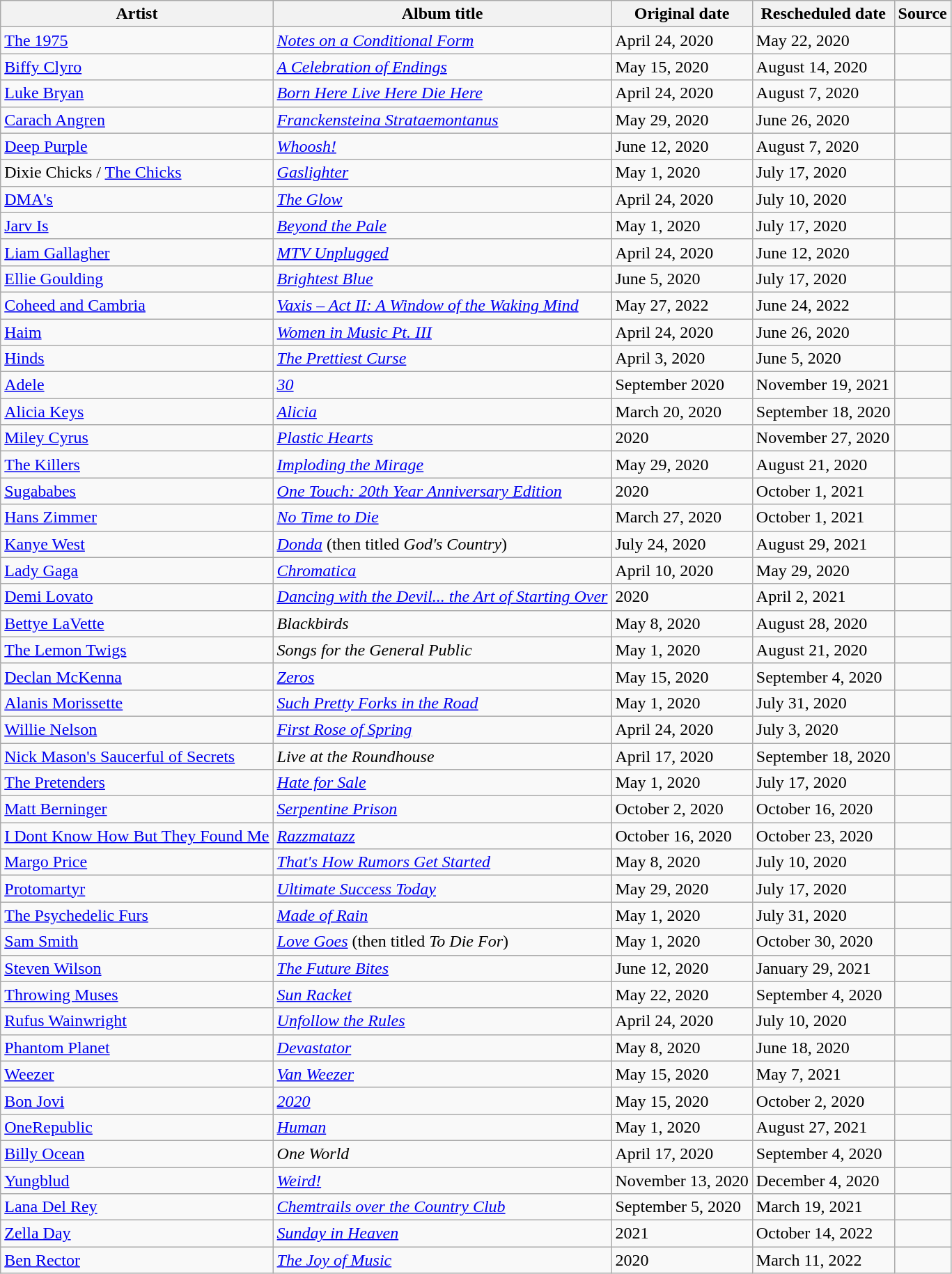<table class="wikitable sortable">
<tr>
<th>Artist</th>
<th>Album title</th>
<th>Original date</th>
<th>Rescheduled date</th>
<th>Source</th>
</tr>
<tr>
<td><a href='#'>The 1975</a></td>
<td><em><a href='#'>Notes on a Conditional Form</a></em></td>
<td>April 24, 2020</td>
<td>May 22, 2020</td>
<td></td>
</tr>
<tr>
<td><a href='#'>Biffy Clyro</a></td>
<td><em><a href='#'>A Celebration of Endings</a></em></td>
<td>May 15, 2020</td>
<td>August 14, 2020</td>
<td></td>
</tr>
<tr>
<td><a href='#'>Luke Bryan</a></td>
<td><em><a href='#'>Born Here Live Here Die Here</a></em></td>
<td>April 24, 2020</td>
<td>August 7, 2020</td>
<td></td>
</tr>
<tr>
<td><a href='#'>Carach Angren</a></td>
<td><em><a href='#'>Franckensteina Strataemontanus</a></em></td>
<td>May 29, 2020</td>
<td>June 26, 2020</td>
<td></td>
</tr>
<tr>
<td><a href='#'>Deep Purple</a></td>
<td><em><a href='#'>Whoosh!</a></em></td>
<td>June 12, 2020</td>
<td>August 7, 2020</td>
<td></td>
</tr>
<tr>
<td>Dixie Chicks / <a href='#'>The Chicks</a></td>
<td><em><a href='#'>Gaslighter</a></em></td>
<td>May 1, 2020</td>
<td>July 17, 2020</td>
<td></td>
</tr>
<tr>
<td><a href='#'>DMA's</a></td>
<td><em><a href='#'>The Glow</a></em></td>
<td>April 24, 2020</td>
<td>July 10, 2020</td>
<td></td>
</tr>
<tr>
<td><a href='#'>Jarv Is</a></td>
<td><em><a href='#'>Beyond the Pale</a></em></td>
<td>May 1, 2020</td>
<td>July 17, 2020</td>
<td></td>
</tr>
<tr>
<td><a href='#'>Liam Gallagher</a></td>
<td><em><a href='#'>MTV Unplugged</a></em></td>
<td>April 24, 2020</td>
<td>June 12, 2020</td>
<td></td>
</tr>
<tr>
<td><a href='#'>Ellie Goulding</a></td>
<td><em><a href='#'>Brightest Blue</a></em></td>
<td>June 5, 2020</td>
<td>July 17, 2020</td>
<td></td>
</tr>
<tr>
<td><a href='#'>Coheed and Cambria</a></td>
<td><em><a href='#'>Vaxis – Act II: A Window of the Waking Mind</a></em></td>
<td>May 27, 2022</td>
<td>June 24, 2022</td>
<td></td>
</tr>
<tr>
<td><a href='#'>Haim</a></td>
<td><em><a href='#'>Women in Music Pt. III</a></em></td>
<td>April 24, 2020</td>
<td>June 26, 2020</td>
<td></td>
</tr>
<tr>
<td><a href='#'>Hinds</a></td>
<td><em><a href='#'>The Prettiest Curse</a></em></td>
<td>April 3, 2020</td>
<td>June 5, 2020</td>
<td></td>
</tr>
<tr>
<td><a href='#'>Adele</a></td>
<td><em><a href='#'>30</a></em></td>
<td>September 2020</td>
<td>November 19, 2021</td>
<td></td>
</tr>
<tr>
<td><a href='#'>Alicia Keys</a></td>
<td><em><a href='#'>Alicia</a></em></td>
<td>March 20, 2020</td>
<td>September 18, 2020</td>
<td></td>
</tr>
<tr>
<td><a href='#'>Miley Cyrus</a></td>
<td><em><a href='#'>Plastic Hearts</a></em></td>
<td>2020</td>
<td>November 27, 2020</td>
<td></td>
</tr>
<tr>
<td><a href='#'>The Killers</a></td>
<td><em><a href='#'>Imploding the Mirage</a></em></td>
<td>May 29, 2020</td>
<td>August 21, 2020</td>
<td></td>
</tr>
<tr>
<td><a href='#'>Sugababes</a></td>
<td><em><a href='#'>One Touch: 20th Year Anniversary Edition</a></em></td>
<td>2020</td>
<td>October 1, 2021</td>
<td></td>
</tr>
<tr>
<td><a href='#'>Hans Zimmer</a></td>
<td><em><a href='#'>No Time to Die</a></em></td>
<td>March 27, 2020</td>
<td>October 1, 2021</td>
<td></td>
</tr>
<tr>
<td><a href='#'>Kanye West</a></td>
<td><em><a href='#'>Donda</a></em> (then titled <em>God's Country</em>)</td>
<td>July 24, 2020</td>
<td>August 29, 2021</td>
<td></td>
</tr>
<tr>
<td><a href='#'>Lady Gaga</a></td>
<td><em><a href='#'>Chromatica</a></em></td>
<td>April 10, 2020</td>
<td>May 29, 2020</td>
<td></td>
</tr>
<tr>
<td><a href='#'>Demi Lovato</a></td>
<td><em><a href='#'>Dancing with the Devil... the Art of Starting Over</a></em></td>
<td>2020</td>
<td>April 2, 2021</td>
<td></td>
</tr>
<tr>
<td><a href='#'>Bettye LaVette</a></td>
<td><em>Blackbirds</em></td>
<td>May 8, 2020</td>
<td>August 28, 2020</td>
<td></td>
</tr>
<tr>
<td><a href='#'>The Lemon Twigs</a></td>
<td><em>Songs for the General Public</em></td>
<td>May 1, 2020</td>
<td>August 21, 2020</td>
<td></td>
</tr>
<tr>
<td><a href='#'>Declan McKenna</a></td>
<td><em><a href='#'>Zeros</a></em></td>
<td>May 15, 2020</td>
<td>September 4, 2020</td>
<td></td>
</tr>
<tr>
<td><a href='#'>Alanis Morissette</a></td>
<td><em><a href='#'>Such Pretty Forks in the Road</a></em></td>
<td>May 1, 2020</td>
<td>July 31, 2020</td>
<td></td>
</tr>
<tr>
<td><a href='#'>Willie Nelson</a></td>
<td><em><a href='#'>First Rose of Spring</a></em></td>
<td>April 24, 2020</td>
<td>July 3, 2020</td>
<td></td>
</tr>
<tr>
<td><a href='#'>Nick Mason's Saucerful of Secrets</a></td>
<td><em>Live at the Roundhouse</em></td>
<td>April 17, 2020</td>
<td>September 18, 2020</td>
<td></td>
</tr>
<tr>
<td><a href='#'>The Pretenders</a></td>
<td><em><a href='#'>Hate for Sale</a></em></td>
<td>May 1, 2020</td>
<td>July 17, 2020</td>
<td></td>
</tr>
<tr>
<td><a href='#'>Matt Berninger</a></td>
<td><em><a href='#'>Serpentine Prison</a></em></td>
<td>October 2, 2020</td>
<td>October 16, 2020</td>
<td></td>
</tr>
<tr>
<td><a href='#'>I Dont Know How But They Found Me</a></td>
<td><em><a href='#'>Razzmatazz</a></em></td>
<td>October 16, 2020</td>
<td>October 23, 2020</td>
<td></td>
</tr>
<tr>
<td><a href='#'>Margo Price</a></td>
<td><em><a href='#'>That's How Rumors Get Started</a></em></td>
<td>May 8, 2020</td>
<td>July 10, 2020</td>
<td></td>
</tr>
<tr>
<td><a href='#'>Protomartyr</a></td>
<td><em><a href='#'>Ultimate Success Today</a></em></td>
<td>May 29, 2020</td>
<td>July 17, 2020</td>
<td></td>
</tr>
<tr>
<td><a href='#'>The Psychedelic Furs</a></td>
<td><em><a href='#'>Made of Rain</a></em></td>
<td>May 1, 2020</td>
<td>July 31, 2020</td>
<td></td>
</tr>
<tr>
<td><a href='#'>Sam Smith</a></td>
<td><em><a href='#'>Love Goes</a></em> (then titled <em>To Die For</em>)</td>
<td>May 1, 2020</td>
<td>October 30, 2020</td>
<td></td>
</tr>
<tr>
<td><a href='#'>Steven Wilson</a></td>
<td><em><a href='#'>The Future Bites</a></em></td>
<td>June 12, 2020</td>
<td>January 29, 2021</td>
<td></td>
</tr>
<tr>
<td><a href='#'>Throwing Muses</a></td>
<td><em><a href='#'>Sun Racket</a></em></td>
<td>May 22, 2020</td>
<td>September 4, 2020</td>
<td></td>
</tr>
<tr>
<td><a href='#'>Rufus Wainwright</a></td>
<td><em><a href='#'>Unfollow the Rules</a></em></td>
<td>April 24, 2020</td>
<td>July 10, 2020</td>
<td></td>
</tr>
<tr>
<td><a href='#'>Phantom Planet</a></td>
<td><em><a href='#'>Devastator</a></em></td>
<td>May 8, 2020</td>
<td>June 18, 2020</td>
<td></td>
</tr>
<tr>
<td><a href='#'>Weezer</a></td>
<td><em><a href='#'>Van Weezer</a></em></td>
<td>May 15, 2020</td>
<td>May 7, 2021</td>
<td></td>
</tr>
<tr>
<td><a href='#'>Bon Jovi</a></td>
<td><em><a href='#'>2020</a></em></td>
<td>May 15, 2020</td>
<td>October 2, 2020</td>
<td></td>
</tr>
<tr>
<td><a href='#'>OneRepublic</a></td>
<td><em><a href='#'>Human</a></em></td>
<td>May 1, 2020</td>
<td>August 27, 2021</td>
<td></td>
</tr>
<tr>
<td><a href='#'>Billy Ocean</a></td>
<td><em>One World</em></td>
<td>April 17, 2020</td>
<td>September 4, 2020</td>
<td></td>
</tr>
<tr>
<td><a href='#'>Yungblud</a></td>
<td><em><a href='#'>Weird!</a></em></td>
<td>November 13, 2020</td>
<td>December 4, 2020</td>
<td></td>
</tr>
<tr>
<td><a href='#'>Lana Del Rey</a></td>
<td><em><a href='#'>Chemtrails over the Country Club</a></em></td>
<td>September 5, 2020</td>
<td>March 19, 2021</td>
<td></td>
</tr>
<tr>
<td><a href='#'>Zella Day</a></td>
<td><em><a href='#'>Sunday in Heaven</a></em></td>
<td>2021</td>
<td>October 14, 2022</td>
<td></td>
</tr>
<tr>
<td><a href='#'>Ben Rector</a></td>
<td><em><a href='#'>The Joy of Music</a></em></td>
<td>2020</td>
<td>March 11, 2022</td>
<td></td>
</tr>
</table>
